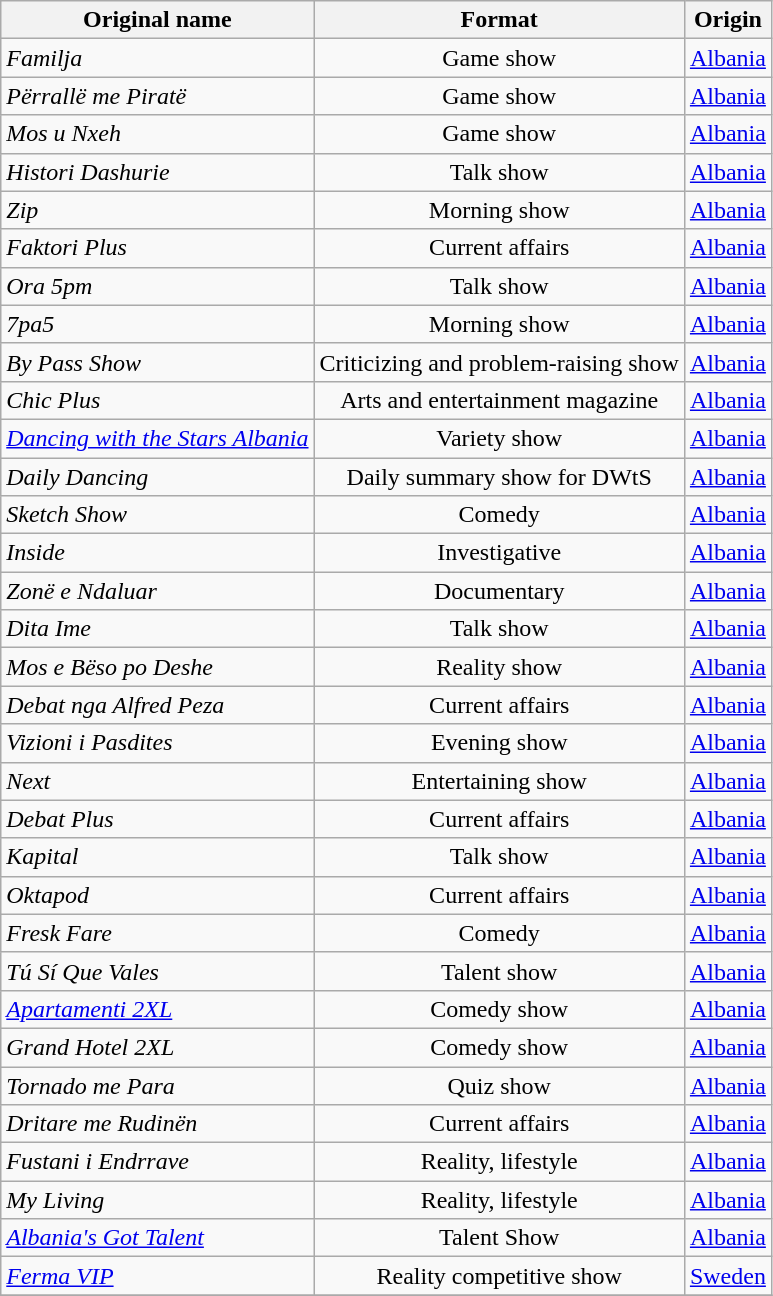<table class="wikitable">
<tr>
<th>Original name</th>
<th>Format</th>
<th>Origin</th>
</tr>
<tr>
<td><em>Familja</em></td>
<td align=center>Game show</td>
<td align=center><a href='#'>Albania</a></td>
</tr>
<tr>
<td><em>Përrallë me Piratë</em></td>
<td align=center>Game show</td>
<td align=center><a href='#'>Albania</a></td>
</tr>
<tr>
<td><em>Mos u Nxeh</em></td>
<td align=center>Game show</td>
<td align=center><a href='#'>Albania</a></td>
</tr>
<tr>
<td><em>Histori Dashurie</em></td>
<td align=center>Talk show</td>
<td align=center><a href='#'>Albania</a></td>
</tr>
<tr>
<td><em>Zip</em></td>
<td align=center>Morning show</td>
<td align=center><a href='#'>Albania</a></td>
</tr>
<tr>
<td><em>Faktori Plus</em></td>
<td align=center>Current affairs</td>
<td align=center><a href='#'>Albania</a></td>
</tr>
<tr>
<td><em>Ora 5pm</em></td>
<td align=center>Talk show</td>
<td align=center><a href='#'>Albania</a></td>
</tr>
<tr>
<td><em>7pa5</em></td>
<td align=center>Morning show</td>
<td align=center><a href='#'>Albania</a></td>
</tr>
<tr>
<td><em>By Pass Show</em></td>
<td align=center>Criticizing and problem-raising show</td>
<td align=center><a href='#'>Albania</a></td>
</tr>
<tr>
<td><em>Chic Plus</em></td>
<td align=center>Arts and entertainment magazine</td>
<td align=center><a href='#'>Albania</a></td>
</tr>
<tr>
<td><em><a href='#'>Dancing with the Stars Albania</a></em></td>
<td align=center>Variety show</td>
<td align=center><a href='#'>Albania</a></td>
</tr>
<tr>
<td><em>Daily Dancing</em></td>
<td align=center>Daily summary show for DWtS</td>
<td align=center><a href='#'>Albania</a></td>
</tr>
<tr>
<td><em>Sketch Show</em></td>
<td align=center>Comedy</td>
<td align=center><a href='#'>Albania</a></td>
</tr>
<tr>
<td><em>Inside</em></td>
<td align=center>Investigative</td>
<td align=center><a href='#'>Albania</a></td>
</tr>
<tr>
<td><em>Zonë e Ndaluar</em></td>
<td align=center>Documentary</td>
<td align=center><a href='#'>Albania</a></td>
</tr>
<tr>
<td><em>Dita Ime</em></td>
<td align=center>Talk show</td>
<td align=center><a href='#'>Albania</a></td>
</tr>
<tr>
<td><em>Mos e Bëso po Deshe</em></td>
<td align=center>Reality show</td>
<td align=center><a href='#'>Albania</a></td>
</tr>
<tr>
<td><em>Debat nga Alfred Peza</em></td>
<td align=center>Current affairs</td>
<td align=center><a href='#'>Albania</a></td>
</tr>
<tr>
<td><em>Vizioni i Pasdites</em></td>
<td align=center>Evening show</td>
<td align=center><a href='#'>Albania</a></td>
</tr>
<tr>
<td><em>Next</em></td>
<td align=center>Entertaining show</td>
<td align=center><a href='#'>Albania</a></td>
</tr>
<tr>
<td><em>Debat Plus</em></td>
<td align=center>Current affairs</td>
<td align=center><a href='#'>Albania</a></td>
</tr>
<tr>
<td><em>Kapital</em></td>
<td align=center>Talk show</td>
<td align=center><a href='#'>Albania</a></td>
</tr>
<tr>
<td><em>Oktapod</em></td>
<td align=center>Current affairs</td>
<td align=center><a href='#'>Albania</a></td>
</tr>
<tr>
<td><em>Fresk Fare</em></td>
<td align=center>Comedy</td>
<td align=center><a href='#'>Albania</a></td>
</tr>
<tr>
<td><em>Tú Sí Que Vales</em></td>
<td align=center>Talent show</td>
<td align=center><a href='#'>Albania</a></td>
</tr>
<tr>
<td><em><a href='#'>Apartamenti 2XL</a></em></td>
<td align=center>Comedy show</td>
<td align=center><a href='#'>Albania</a></td>
</tr>
<tr>
<td><em>Grand Hotel 2XL</em></td>
<td align=center>Comedy show</td>
<td align=center><a href='#'>Albania</a></td>
</tr>
<tr>
<td><em>Tornado me Para</em></td>
<td align=center>Quiz show</td>
<td align=center><a href='#'>Albania</a></td>
</tr>
<tr>
<td><em>Dritare me Rudinën</em></td>
<td align=center>Current affairs</td>
<td align=center><a href='#'>Albania</a></td>
</tr>
<tr>
<td><em>Fustani i Endrrave</em></td>
<td align=center>Reality, lifestyle</td>
<td align=center><a href='#'>Albania</a></td>
</tr>
<tr>
<td><em>My Living</em></td>
<td align=center>Reality, lifestyle</td>
<td align=center><a href='#'>Albania</a></td>
</tr>
<tr>
<td><em><a href='#'>Albania's Got Talent</a></em></td>
<td align=center>Talent Show</td>
<td align=center><a href='#'>Albania</a></td>
</tr>
<tr>
<td><em><a href='#'>Ferma VIP</a></em></td>
<td align=center>Reality competitive show</td>
<td align=center><a href='#'>Sweden</a></td>
</tr>
<tr>
</tr>
</table>
